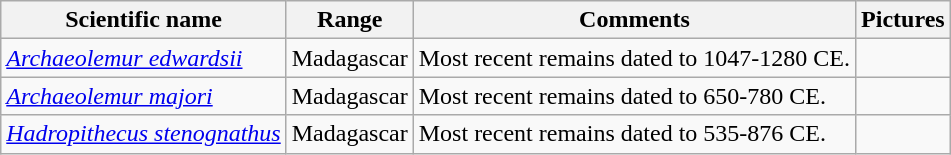<table class="wikitable sortable">
<tr>
<th>Scientific name</th>
<th>Range</th>
<th class="unsortable">Comments</th>
<th class="unsortable">Pictures</th>
</tr>
<tr>
<td><em><a href='#'>Archaeolemur edwardsii</a></em></td>
<td>Madagascar</td>
<td>Most recent remains dated to 1047-1280 CE.</td>
<td></td>
</tr>
<tr>
<td><em><a href='#'>Archaeolemur majori</a></em></td>
<td>Madagascar</td>
<td>Most recent remains dated to 650-780 CE.</td>
<td></td>
</tr>
<tr>
<td><em><a href='#'>Hadropithecus stenognathus</a></em></td>
<td>Madagascar</td>
<td>Most recent remains dated to 535-876 CE.</td>
<td></td>
</tr>
</table>
